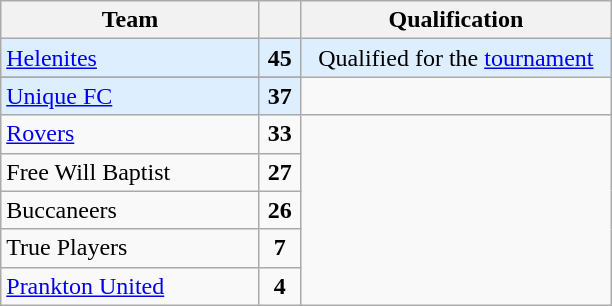<table class="wikitable" style="text-align: center;">
<tr>
<th style="width:165px;">Team</th>
<th width="20"></th>
<th width="200">Qualification</th>
</tr>
<tr style="background:#def;">
<td align=left><a href='#'>Helenites</a></td>
<td><strong>45</strong></td>
<td rowspan="2">Qualified for the <a href='#'>tournament</a></td>
</tr>
<tr>
</tr>
<tr style="background:#def;">
<td align=left><a href='#'>Unique FC</a></td>
<td><strong>37</strong></td>
</tr>
<tr>
<td align=left><a href='#'>Rovers</a></td>
<td><strong>33</strong></td>
<td rowspan="5"></td>
</tr>
<tr>
<td align=left>Free Will Baptist</td>
<td><strong>27</strong></td>
</tr>
<tr>
<td align=left>Buccaneers</td>
<td><strong>26</strong></td>
</tr>
<tr>
<td align=left>True Players</td>
<td><strong>7</strong></td>
</tr>
<tr>
<td align=left><a href='#'>Prankton United</a></td>
<td><strong>4</strong></td>
</tr>
</table>
